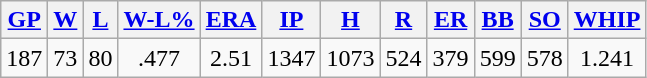<table class="wikitable">
<tr>
<th><a href='#'>GP</a></th>
<th><a href='#'>W</a></th>
<th><a href='#'>L</a></th>
<th><a href='#'>W-L%</a></th>
<th><a href='#'>ERA</a></th>
<th><a href='#'>IP</a></th>
<th><a href='#'>H</a></th>
<th><a href='#'>R</a></th>
<th><a href='#'>ER</a></th>
<th><a href='#'>BB</a></th>
<th><a href='#'>SO</a></th>
<th><a href='#'>WHIP</a></th>
</tr>
<tr align=center>
<td>187</td>
<td>73</td>
<td>80</td>
<td>.477</td>
<td>2.51</td>
<td>1347</td>
<td>1073</td>
<td>524</td>
<td>379</td>
<td>599</td>
<td>578</td>
<td>1.241</td>
</tr>
</table>
